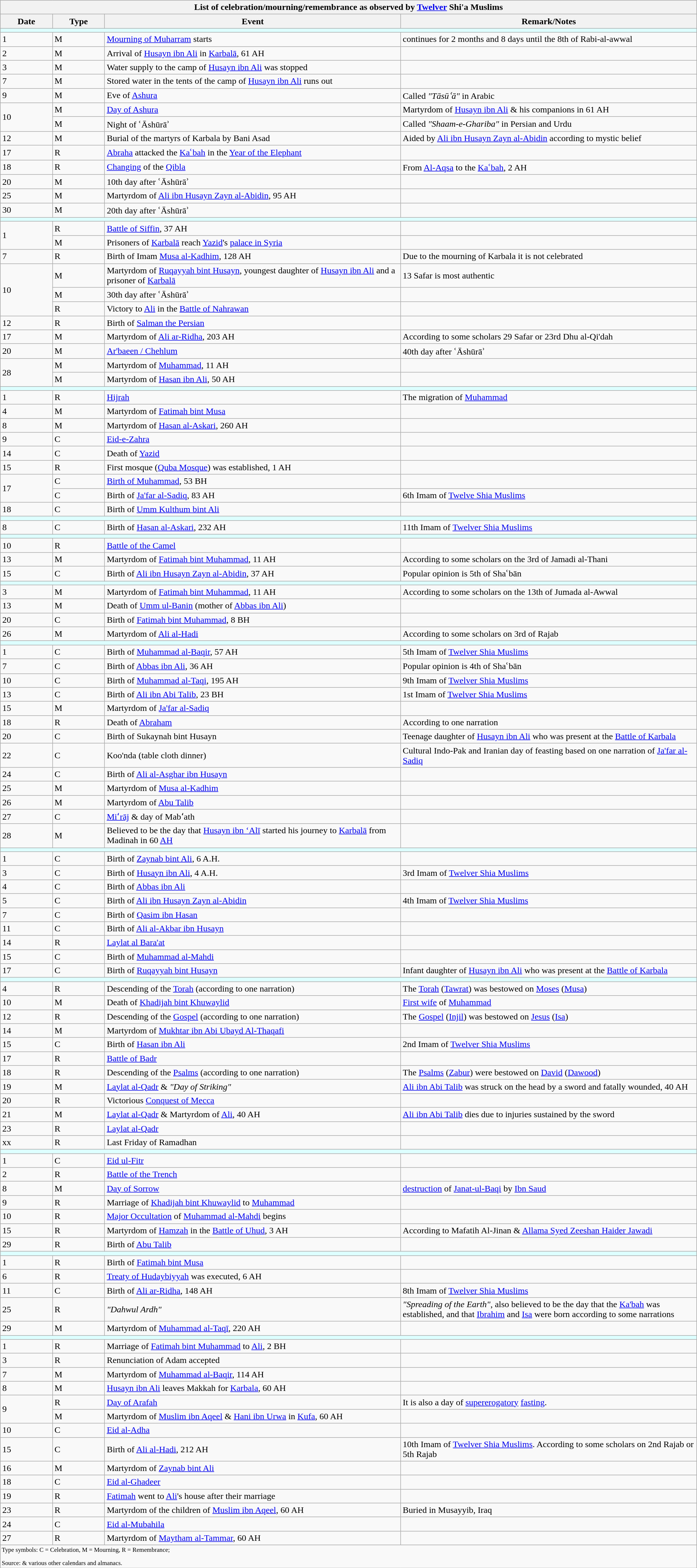<table class="wikitable" width="100%" align=left style="clear:left">
<tr>
<th colspan=5>List of celebration/mourning/remembrance as observed by <a href='#'>Twelver</a> Shi'a Muslims</th>
</tr>
<tr>
<th bgcolor="#DDDDFF" width="7.5%">Date</th>
<th bgcolor="#DDDDFF" width="7.5%">Type</th>
<th bgcolor="#DDDDFF" width="42.5%">Event</th>
<th bgcolor="#DDDDFF" width="42.5%">Remark/Notes</th>
</tr>
<tr>
<td colspan=4 style="font-size:1em" bgcolor="#DDFFFF"></td>
</tr>
<tr>
<td>1</td>
<td>M</td>
<td><a href='#'>Mourning of Muharram</a> starts</td>
<td>continues for 2 months and 8 days until the 8th of Rabi-al-awwal</td>
</tr>
<tr>
<td>2</td>
<td>M</td>
<td>Arrival of <a href='#'>Husayn ibn Ali</a> in <a href='#'>Karbalā</a>, 61 AH</td>
<td></td>
</tr>
<tr>
<td>3</td>
<td>M</td>
<td>Water supply to the camp of <a href='#'>Husayn ibn Ali</a> was stopped</td>
<td></td>
</tr>
<tr>
<td>7</td>
<td>M</td>
<td>Stored water in the tents of the camp of <a href='#'>Husayn ibn Ali</a> runs out</td>
<td></td>
</tr>
<tr>
<td>9</td>
<td>M</td>
<td>Eve of <a href='#'>Ashura</a></td>
<td>Called <em>"Tāsūʿā"</em> in Arabic</td>
</tr>
<tr>
<td rowspan=2>10</td>
<td>M</td>
<td><a href='#'>Day of Ashura</a></td>
<td>Martyrdom of <a href='#'>Husayn ibn Ali</a> & his companions in 61 AH</td>
</tr>
<tr>
<td>M</td>
<td>Night of ʿĀshūrāʾ</td>
<td>Called <em>"Shaam-e-Ghariba"</em> in Persian and Urdu</td>
</tr>
<tr>
<td>12</td>
<td>M</td>
<td>Burial of the martyrs of Karbala by Bani Asad</td>
<td>Aided by <a href='#'>Ali ibn Husayn Zayn al-Abidin</a> according to mystic belief</td>
</tr>
<tr>
<td>17</td>
<td>R</td>
<td><a href='#'>Abraha</a> attacked the <a href='#'>Kaʿbah</a> in the <a href='#'>Year of the Elephant</a></td>
<td></td>
</tr>
<tr>
<td>18</td>
<td>R</td>
<td><a href='#'>Changing</a> of the <a href='#'>Qibla</a></td>
<td>From <a href='#'>Al-Aqsa</a> to the <a href='#'>Kaʿbah</a>, 2 AH</td>
</tr>
<tr>
<td>20</td>
<td>M</td>
<td>10th day after ʿĀshūrāʾ</td>
<td></td>
</tr>
<tr>
<td>25</td>
<td>M</td>
<td>Martyrdom of <a href='#'>Ali ibn Husayn Zayn al-Abidin</a>, 95 AH</td>
<td></td>
</tr>
<tr>
<td>30</td>
<td>M</td>
<td>20th day after ʿĀshūrāʾ</td>
<td></td>
</tr>
<tr>
<td colspan=4 style="font-size:1em" bgcolor="#DDFFFF"></td>
</tr>
<tr>
<td rowspan=2>1</td>
<td>R</td>
<td><a href='#'>Battle of Siffin</a>, 37 AH</td>
<td></td>
</tr>
<tr>
<td>M</td>
<td>Prisoners of <a href='#'>Karbalā</a> reach <a href='#'>Yazid</a>'s <a href='#'>palace in Syria</a></td>
<td></td>
</tr>
<tr>
<td>7</td>
<td>R</td>
<td>Birth of Imam <a href='#'>Musa al-Kadhim</a>, 128 AH</td>
<td>Due to the mourning of Karbala it is not celebrated</td>
</tr>
<tr>
<td rowspan=3>10</td>
<td>M</td>
<td>Martyrdom of <a href='#'>Ruqayyah bint Husayn</a>, youngest daughter of <a href='#'>Husayn ibn Ali</a> and a prisoner of <a href='#'>Karbalā</a></td>
<td>13 Safar is most authentic</td>
</tr>
<tr>
<td>M</td>
<td>30th day after ʿĀshūrāʾ</td>
<td></td>
</tr>
<tr>
<td>R</td>
<td>Victory to <a href='#'>Ali</a> in the <a href='#'>Battle of Nahrawan</a></td>
<td></td>
</tr>
<tr>
<td>12</td>
<td>R</td>
<td>Birth of <a href='#'>Salman the Persian</a></td>
<td></td>
</tr>
<tr>
<td>17</td>
<td>M</td>
<td>Martyrdom of <a href='#'>Ali ar-Ridha</a>, 203 AH</td>
<td>According to some scholars 29 Safar or 23rd Dhu al-Qi'dah</td>
</tr>
<tr>
<td>20</td>
<td>M</td>
<td><a href='#'>Ar'baeen / Chehlum</a></td>
<td>40th day after ʿĀshūrāʾ</td>
</tr>
<tr>
<td rowspan=2>28</td>
<td>M</td>
<td>Martyrdom of <a href='#'>Muhammad</a>, 11 AH</td>
<td></td>
</tr>
<tr>
<td>M</td>
<td>Martyrdom of <a href='#'>Hasan ibn Ali</a>, 50 AH</td>
<td></td>
</tr>
<tr>
<td colspan=4 style="font-size:1em" bgcolor="#DDFFFF"></td>
</tr>
<tr>
<td>1</td>
<td>R</td>
<td><a href='#'>Hijrah</a></td>
<td>The migration of <a href='#'>Muhammad</a></td>
</tr>
<tr>
<td>4</td>
<td>M</td>
<td>Martyrdom of <a href='#'>Fatimah bint Musa</a></td>
<td></td>
</tr>
<tr>
<td>8</td>
<td>M</td>
<td>Martyrdom of <a href='#'>Hasan al-Askari</a>, 260 AH</td>
<td></td>
</tr>
<tr>
<td>9</td>
<td>C</td>
<td><a href='#'>Eid-e-Zahra</a></td>
<td></td>
</tr>
<tr>
<td>14</td>
<td>C</td>
<td>Death of <a href='#'>Yazid</a></td>
<td></td>
</tr>
<tr>
<td>15</td>
<td>R</td>
<td>First mosque (<a href='#'>Quba Mosque</a>) was established, 1 AH</td>
<td></td>
</tr>
<tr>
<td rowspan=2>17</td>
<td>C</td>
<td><a href='#'>Birth of Muhammad</a>, 53 BH</td>
<td></td>
</tr>
<tr>
<td>C</td>
<td>Birth of <a href='#'>Ja'far al-Sadiq</a>, 83 AH</td>
<td>6th Imam of <a href='#'>Twelve Shia Muslims</a></td>
</tr>
<tr>
<td>18</td>
<td>C</td>
<td>Birth of <a href='#'>Umm Kulthum bint Ali</a></td>
<td></td>
</tr>
<tr>
<td colspan=4 style="font-size:1em" bgcolor="#DDFFFF"></td>
</tr>
<tr>
<td>8</td>
<td>C</td>
<td>Birth of <a href='#'>Hasan al-Askari</a>, 232 AH</td>
<td>11th Imam of <a href='#'>Twelver Shia Muslims</a></td>
</tr>
<tr>
<td colspan=4 style="font-size:1em" bgcolor="#DDFFFF"></td>
</tr>
<tr>
<td>10</td>
<td>R</td>
<td><a href='#'>Battle of the Camel</a></td>
<td></td>
</tr>
<tr>
<td>13</td>
<td>M</td>
<td>Martyrdom of <a href='#'>Fatimah bint Muhammad</a>, 11 AH</td>
<td>According to some scholars on the 3rd of Jamadi al-Thani</td>
</tr>
<tr>
<td>15</td>
<td>C</td>
<td>Birth of <a href='#'>Ali ibn Husayn Zayn al-Abidin</a>, 37 AH</td>
<td>Popular opinion is 5th of Shaʿbān</td>
</tr>
<tr>
<td colspan=4 style="font-size:1em" bgcolor="#DDFFFF"></td>
</tr>
<tr>
<td>3</td>
<td>M</td>
<td>Martyrdom of <a href='#'>Fatimah bint Muhammad</a>, 11 AH</td>
<td>According to some scholars on the 13th of Jumada al-Awwal</td>
</tr>
<tr>
<td>13</td>
<td>M</td>
<td>Death of <a href='#'>Umm ul-Banin</a> (mother of <a href='#'>Abbas ibn Ali</a>)</td>
<td></td>
</tr>
<tr>
<td>20</td>
<td>C</td>
<td>Birth of <a href='#'>Fatimah bint Muhammad</a>, 8 BH</td>
<td></td>
</tr>
<tr>
<td>26</td>
<td>M</td>
<td>Martyrdom of <a href='#'>Ali al-Hadi</a></td>
<td>According to some scholars on 3rd of Rajab</td>
</tr>
<tr>
<td colspan=4 style="font-size:1em" bgcolor="#DDFFFF"></td>
</tr>
<tr>
<td>1</td>
<td>C</td>
<td>Birth of <a href='#'>Muhammad al-Baqir</a>, 57 AH</td>
<td>5th Imam of <a href='#'>Twelver Shia Muslims</a></td>
</tr>
<tr>
<td>7</td>
<td>C</td>
<td>Birth of <a href='#'>Abbas ibn Ali</a>, 36 AH</td>
<td>Popular opinion is 4th of Shaʿbān</td>
</tr>
<tr>
<td>10</td>
<td>C</td>
<td>Birth of <a href='#'>Muhammad al-Taqi</a>, 195 AH</td>
<td>9th Imam of <a href='#'>Twelver Shia Muslims</a></td>
</tr>
<tr>
<td>13</td>
<td>C</td>
<td>Birth of <a href='#'>Ali ibn Abi Talib</a>, 23 BH</td>
<td>1st Imam of <a href='#'>Twelver Shia Muslims</a></td>
</tr>
<tr>
<td>15</td>
<td>M</td>
<td>Martyrdom of <a href='#'>Ja'far al-Sadiq</a></td>
<td></td>
</tr>
<tr>
<td>18</td>
<td>R</td>
<td>Death of <a href='#'>Abraham</a></td>
<td>According to one narration</td>
</tr>
<tr>
<td>20</td>
<td>C</td>
<td>Birth of Sukaynah bint Husayn</td>
<td>Teenage daughter of <a href='#'>Husayn ibn Ali</a> who was present at the <a href='#'>Battle of Karbala</a></td>
</tr>
<tr>
<td>22</td>
<td>C</td>
<td>Koo'nda (table cloth dinner)</td>
<td>Cultural Indo-Pak and Iranian day of feasting based on one narration of <a href='#'>Ja'far al-Sadiq</a></td>
</tr>
<tr>
<td>24</td>
<td>C</td>
<td>Birth of <a href='#'>Ali al-Asghar ibn Husayn</a></td>
<td></td>
</tr>
<tr>
<td>25</td>
<td>M</td>
<td>Martyrdom of <a href='#'>Musa al-Kadhim</a></td>
<td></td>
</tr>
<tr>
<td>26</td>
<td>M</td>
<td>Martyrdom of <a href='#'>Abu Talib</a></td>
<td></td>
</tr>
<tr>
<td>27</td>
<td>C</td>
<td><a href='#'>Miʻrāj</a> & day of Mabʻath</td>
<td></td>
</tr>
<tr>
<td>28</td>
<td>M</td>
<td>Believed to be the day that <a href='#'>Husayn ibn ‘Alī</a> started his journey to <a href='#'>Karbalā</a> from Madinah in 60 <a href='#'>AH</a></td>
<td></td>
</tr>
<tr>
<td colspan=4 style="font-size:1em" bgcolor="#DDFFFF"></td>
</tr>
<tr>
<td>1</td>
<td>C</td>
<td>Birth of <a href='#'>Zaynab bint Ali</a>, 6 A.H.</td>
<td></td>
</tr>
<tr>
<td>3</td>
<td>C</td>
<td>Birth of <a href='#'>Husayn ibn Ali</a>, 4 A.H.</td>
<td>3rd Imam of <a href='#'>Twelver Shia Muslims</a></td>
</tr>
<tr>
<td>4</td>
<td>C</td>
<td>Birth of <a href='#'>Abbas ibn Ali</a></td>
<td></td>
</tr>
<tr>
<td>5</td>
<td>C</td>
<td>Birth of <a href='#'>Ali ibn Husayn Zayn al-Abidin</a></td>
<td>4th Imam of <a href='#'>Twelver Shia Muslims</a></td>
</tr>
<tr>
<td>7</td>
<td>C</td>
<td>Birth of <a href='#'>Qasim ibn Hasan</a></td>
<td></td>
</tr>
<tr>
<td>11</td>
<td>C</td>
<td>Birth of <a href='#'>Ali al-Akbar ibn Husayn</a></td>
<td></td>
</tr>
<tr>
<td>14</td>
<td>R</td>
<td><a href='#'>Laylat al Bara'at</a></td>
<td></td>
</tr>
<tr>
<td>15</td>
<td>C</td>
<td>Birth of <a href='#'>Muhammad al-Mahdi</a></td>
<td></td>
</tr>
<tr>
<td>17</td>
<td>C</td>
<td>Birth of <a href='#'>Ruqayyah bint Husayn</a></td>
<td>Infant daughter of <a href='#'>Husayn ibn Ali</a> who was present at the <a href='#'>Battle of Karbala</a></td>
</tr>
<tr>
<td colspan=4 style="font-size:1em" bgcolor="#DDFFFF"></td>
</tr>
<tr>
<td>4</td>
<td>R</td>
<td>Descending of the <a href='#'>Torah</a> (according to one narration)</td>
<td>The <a href='#'>Torah</a> (<a href='#'>Tawrat</a>) was bestowed on <a href='#'>Moses</a> (<a href='#'>Musa</a>)</td>
</tr>
<tr>
<td>10</td>
<td>M</td>
<td>Death of <a href='#'>Khadijah bint Khuwaylid</a></td>
<td><a href='#'>First wife</a> of <a href='#'>Muhammad</a></td>
</tr>
<tr>
<td>12</td>
<td>R</td>
<td>Descending of the <a href='#'>Gospel</a> (according to one narration)</td>
<td>The <a href='#'>Gospel</a> (<a href='#'>Injil</a>) was bestowed on <a href='#'>Jesus</a> (<a href='#'>Isa</a>)</td>
</tr>
<tr>
<td>14</td>
<td>M</td>
<td>Martyrdom of <a href='#'>Mukhtar ibn Abi Ubayd Al-Thaqafi</a></td>
<td></td>
</tr>
<tr>
<td>15</td>
<td>C</td>
<td>Birth of <a href='#'>Hasan ibn Ali</a></td>
<td>2nd Imam of <a href='#'>Twelver Shia Muslims</a></td>
</tr>
<tr>
<td>17</td>
<td>R</td>
<td><a href='#'>Battle of Badr</a></td>
<td></td>
</tr>
<tr>
<td>18</td>
<td>R</td>
<td>Descending of the <a href='#'>Psalms</a> (according to one narration)</td>
<td>The <a href='#'>Psalms</a> (<a href='#'>Zabur</a>) were bestowed on <a href='#'>David</a> (<a href='#'>Dawood</a>)</td>
</tr>
<tr>
<td>19</td>
<td>M</td>
<td><a href='#'>Laylat al-Qadr</a> & <em>"Day of Striking"</em></td>
<td><a href='#'>Ali ibn Abi Talib</a> was struck on the head by a sword and fatally wounded, 40 AH</td>
</tr>
<tr>
<td>20</td>
<td>R</td>
<td>Victorious <a href='#'>Conquest of Mecca</a></td>
<td></td>
</tr>
<tr>
<td>21</td>
<td>M</td>
<td><a href='#'>Laylat al-Qadr</a> & Martyrdom of <a href='#'>Ali</a>, 40 AH</td>
<td><a href='#'>Ali ibn Abi Talib</a> dies due to injuries sustained by the sword</td>
</tr>
<tr>
<td>23</td>
<td>R</td>
<td><a href='#'>Laylat al-Qadr</a></td>
<td></td>
</tr>
<tr>
<td>xx</td>
<td>R</td>
<td>Last Friday of Ramadhan</td>
<td></td>
</tr>
<tr>
<td colspan=4 style="font-size:1em" bgcolor="#DDFFFF"></td>
</tr>
<tr>
<td>1</td>
<td>C</td>
<td><a href='#'>Eid ul-Fitr</a></td>
<td></td>
</tr>
<tr>
<td>2</td>
<td>R</td>
<td><a href='#'>Battle of the Trench</a></td>
<td></td>
</tr>
<tr>
<td>8</td>
<td>M</td>
<td><a href='#'>Day of Sorrow</a></td>
<td><a href='#'>destruction</a> of <a href='#'>Janat-ul-Baqi</a> by <a href='#'>Ibn Saud</a></td>
</tr>
<tr>
<td>9</td>
<td>R</td>
<td>Marriage of <a href='#'>Khadijah bint Khuwaylid</a> to <a href='#'>Muhammad</a></td>
<td></td>
</tr>
<tr>
<td>10</td>
<td>R</td>
<td><a href='#'>Major Occultation</a> of <a href='#'>Muhammad al-Mahdi</a> begins</td>
<td></td>
</tr>
<tr>
<td>15</td>
<td>R</td>
<td>Martyrdom of <a href='#'>Hamzah</a> in the <a href='#'>Battle of Uhud</a>, 3 AH</td>
<td>According to Mafatih Al-Jinan & <a href='#'>Allama Syed Zeeshan Haider Jawadi</a></td>
</tr>
<tr>
<td>29</td>
<td>R</td>
<td>Birth of <a href='#'>Abu Talib</a></td>
<td></td>
</tr>
<tr>
<td colspan=4 style="font-size:1em" bgcolor="#DDFFFF"></td>
</tr>
<tr>
<td>1</td>
<td>R</td>
<td>Birth of <a href='#'>Fatimah bint Musa</a></td>
<td></td>
</tr>
<tr>
<td>6</td>
<td>R</td>
<td><a href='#'>Treaty of Hudaybiyyah</a> was executed, 6 AH</td>
<td></td>
</tr>
<tr>
<td>11</td>
<td>C</td>
<td>Birth of <a href='#'>Ali ar-Ridha</a>, 148 AH</td>
<td>8th Imam of <a href='#'>Twelver Shia Muslims</a></td>
</tr>
<tr>
<td>25</td>
<td>R</td>
<td><em>"Dahwul Ardh"</em></td>
<td><em>"Spreading of the Earth"</em>, also believed to be the day that the <a href='#'>Ka'bah</a> was established, and that <a href='#'>Ibrahim</a> and <a href='#'>Isa</a> were born according to some narrations</td>
</tr>
<tr>
<td>29</td>
<td>M</td>
<td>Martyrdom of <a href='#'>Muhammad al-Taqī</a>, 220 AH</td>
<td></td>
</tr>
<tr>
<td colspan=5 style="font-size:1em" bgcolor="#DDFFFF"></td>
</tr>
<tr>
<td>1</td>
<td>R</td>
<td>Marriage of <a href='#'>Fatimah bint Muhammad</a> to <a href='#'>Ali</a>, 2 BH</td>
<td></td>
</tr>
<tr>
<td>3</td>
<td>R</td>
<td>Renunciation of Adam accepted</td>
<td></td>
</tr>
<tr>
<td>7</td>
<td>M</td>
<td>Martyrdom of <a href='#'>Muhammad al-Baqir</a>, 114 AH</td>
<td></td>
</tr>
<tr>
<td>8</td>
<td>M</td>
<td><a href='#'>Husayn ibn Ali</a> leaves Makkah for <a href='#'>Karbala</a>, 60 AH</td>
<td></td>
</tr>
<tr>
<td rowspan=2>9</td>
<td>R</td>
<td><a href='#'>Day of Arafah</a></td>
<td>It is also a day of <a href='#'>supererogatory</a> <a href='#'>fasting</a>.</td>
</tr>
<tr>
<td>M</td>
<td>Martyrdom of <a href='#'>Muslim ibn Aqeel</a> & <a href='#'>Hani ibn Urwa</a> in <a href='#'>Kufa</a>, 60 AH</td>
<td></td>
</tr>
<tr>
<td>10</td>
<td>C</td>
<td><a href='#'>Eid al-Adha</a></td>
<td></td>
</tr>
<tr>
<td>15</td>
<td>C</td>
<td>Birth of <a href='#'>Ali al-Hadi</a>, 212 AH</td>
<td>10th Imam of <a href='#'>Twelver Shia Muslims</a>. According to some scholars on 2nd Rajab or 5th Rajab</td>
</tr>
<tr>
<td>16</td>
<td>M</td>
<td>Martyrdom of <a href='#'>Zaynab bint Ali</a></td>
<td></td>
</tr>
<tr>
<td>18</td>
<td>C</td>
<td><a href='#'>Eid al-Ghadeer</a></td>
<td></td>
</tr>
<tr>
<td>19</td>
<td>R</td>
<td><a href='#'>Fatimah</a> went to <a href='#'>Ali</a>'s house after their marriage</td>
<td></td>
</tr>
<tr>
<td>23</td>
<td>R</td>
<td>Martyrdom of the children of <a href='#'>Muslim ibn Aqeel</a>, 60 AH</td>
<td>Buried in Musayyib, Iraq</td>
</tr>
<tr>
<td>24</td>
<td>C</td>
<td><a href='#'>Eid al-Mubahila</a></td>
<td></td>
</tr>
<tr>
<td>27</td>
<td>R</td>
<td>Martyrdom of <a href='#'>Maytham al-Tammar</a>, 60 AH</td>
<td></td>
</tr>
<tr>
<td colspan=5 style="font-size:.7em">Type symbols: C = Celebration, M = Mourning, R = Remembrance;<br><br>Source:  & various other calendars and almanacs.</td>
</tr>
</table>
